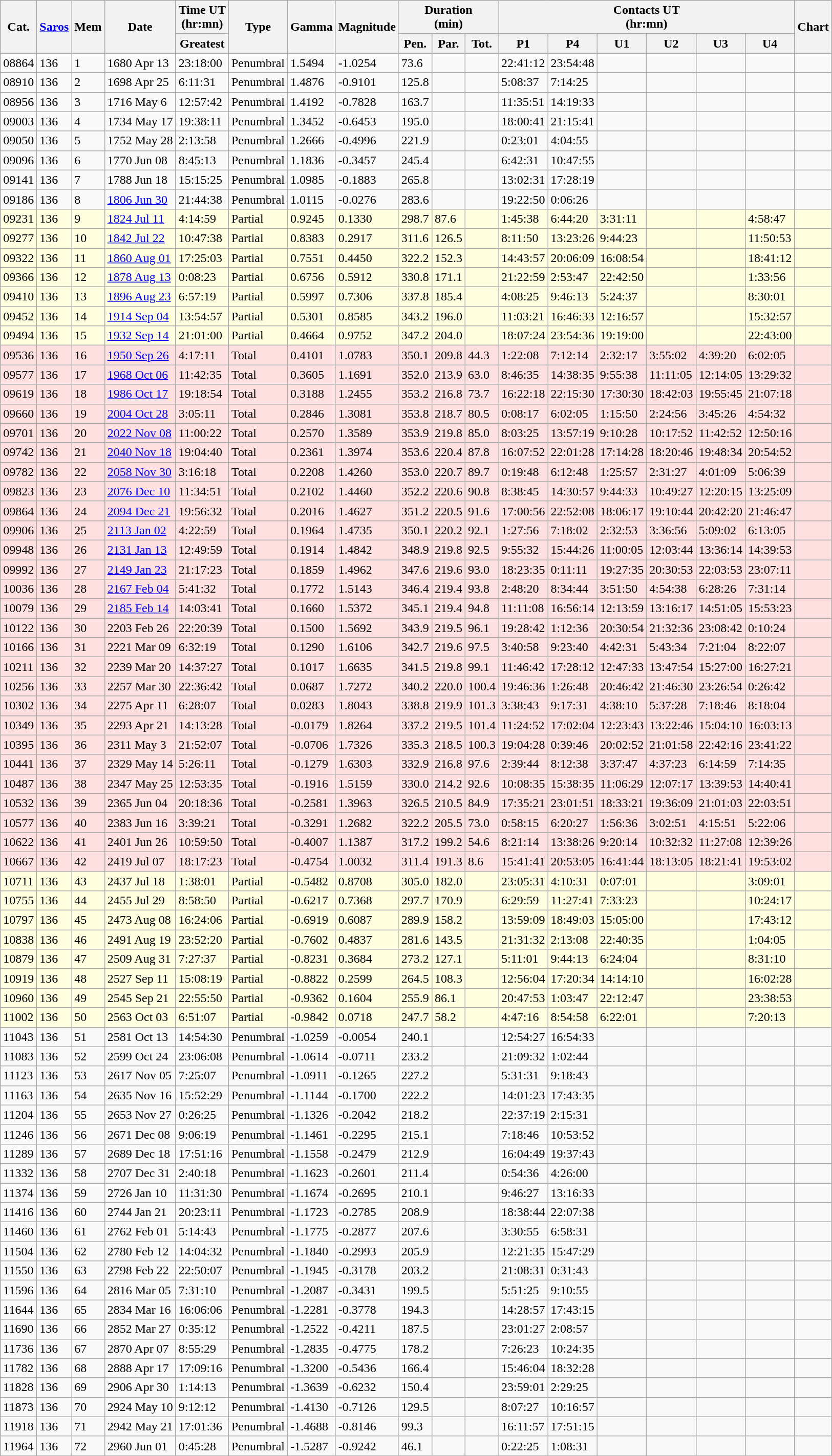<table class=wikitable>
<tr>
<th rowspan=2>Cat.</th>
<th rowspan=2><a href='#'>Saros</a></th>
<th rowspan=2>Mem</th>
<th rowspan=2>Date</th>
<th>Time UT<br>(hr:mn)</th>
<th rowspan=2>Type</th>
<th rowspan=2>Gamma</th>
<th rowspan=2>Magnitude</th>
<th colspan=3>Duration<br>(min)</th>
<th colspan=6>Contacts UT<br>(hr:mn)</th>
<th rowspan=2>Chart</th>
</tr>
<tr>
<th>Greatest</th>
<th>Pen.</th>
<th>Par.</th>
<th>Tot.</th>
<th>P1</th>
<th>P4</th>
<th>U1</th>
<th>U2</th>
<th>U3</th>
<th>U4</th>
</tr>
<tr>
<td>08864</td>
<td>136</td>
<td>1</td>
<td>1680 Apr 13</td>
<td>23:18:00</td>
<td>Penumbral</td>
<td>1.5494</td>
<td>-1.0254</td>
<td>73.6</td>
<td></td>
<td></td>
<td>22:41:12</td>
<td>23:54:48</td>
<td></td>
<td></td>
<td></td>
<td></td>
<td></td>
</tr>
<tr>
<td>08910</td>
<td>136</td>
<td>2</td>
<td>1698 Apr 25</td>
<td>6:11:31</td>
<td>Penumbral</td>
<td>1.4876</td>
<td>-0.9101</td>
<td>125.8</td>
<td></td>
<td></td>
<td>5:08:37</td>
<td>7:14:25</td>
<td></td>
<td></td>
<td></td>
<td></td>
<td></td>
</tr>
<tr>
<td>08956</td>
<td>136</td>
<td>3</td>
<td>1716 May 6</td>
<td>12:57:42</td>
<td>Penumbral</td>
<td>1.4192</td>
<td>-0.7828</td>
<td>163.7</td>
<td></td>
<td></td>
<td>11:35:51</td>
<td>14:19:33</td>
<td></td>
<td></td>
<td></td>
<td></td>
<td></td>
</tr>
<tr>
<td>09003</td>
<td>136</td>
<td>4</td>
<td>1734 May 17</td>
<td>19:38:11</td>
<td>Penumbral</td>
<td>1.3452</td>
<td>-0.6453</td>
<td>195.0</td>
<td></td>
<td></td>
<td>18:00:41</td>
<td>21:15:41</td>
<td></td>
<td></td>
<td></td>
<td></td>
<td></td>
</tr>
<tr>
<td>09050</td>
<td>136</td>
<td>5</td>
<td>1752 May 28</td>
<td>2:13:58</td>
<td>Penumbral</td>
<td>1.2666</td>
<td>-0.4996</td>
<td>221.9</td>
<td></td>
<td></td>
<td>0:23:01</td>
<td>4:04:55</td>
<td></td>
<td></td>
<td></td>
<td></td>
<td></td>
</tr>
<tr>
<td>09096</td>
<td>136</td>
<td>6</td>
<td>1770 Jun 08</td>
<td>8:45:13</td>
<td>Penumbral</td>
<td>1.1836</td>
<td>-0.3457</td>
<td>245.4</td>
<td></td>
<td></td>
<td>6:42:31</td>
<td>10:47:55</td>
<td></td>
<td></td>
<td></td>
<td></td>
<td></td>
</tr>
<tr>
<td>09141</td>
<td>136</td>
<td>7</td>
<td>1788 Jun 18</td>
<td>15:15:25</td>
<td>Penumbral</td>
<td>1.0985</td>
<td>-0.1883</td>
<td>265.8</td>
<td></td>
<td></td>
<td>13:02:31</td>
<td>17:28:19</td>
<td></td>
<td></td>
<td></td>
<td></td>
<td></td>
</tr>
<tr>
<td>09186</td>
<td>136</td>
<td>8</td>
<td><a href='#'>1806 Jun 30</a></td>
<td>21:44:38</td>
<td>Penumbral</td>
<td>1.0115</td>
<td>-0.0276</td>
<td>283.6</td>
<td></td>
<td></td>
<td>19:22:50</td>
<td>0:06:26</td>
<td></td>
<td></td>
<td></td>
<td></td>
<td></td>
</tr>
<tr bgcolor=#ffffe0>
<td>09231</td>
<td>136</td>
<td>9</td>
<td><a href='#'>1824 Jul 11</a></td>
<td>4:14:59</td>
<td>Partial</td>
<td>0.9245</td>
<td>0.1330</td>
<td>298.7</td>
<td>87.6</td>
<td></td>
<td>1:45:38</td>
<td>6:44:20</td>
<td>3:31:11</td>
<td></td>
<td></td>
<td>4:58:47</td>
<td></td>
</tr>
<tr bgcolor=#ffffe0>
<td>09277</td>
<td>136</td>
<td>10</td>
<td><a href='#'>1842 Jul 22</a></td>
<td>10:47:38</td>
<td>Partial</td>
<td>0.8383</td>
<td>0.2917</td>
<td>311.6</td>
<td>126.5</td>
<td></td>
<td>8:11:50</td>
<td>13:23:26</td>
<td>9:44:23</td>
<td></td>
<td></td>
<td>11:50:53</td>
<td></td>
</tr>
<tr bgcolor=#ffffe0>
<td>09322</td>
<td>136</td>
<td>11</td>
<td><a href='#'>1860 Aug 01</a></td>
<td>17:25:03</td>
<td>Partial</td>
<td>0.7551</td>
<td>0.4450</td>
<td>322.2</td>
<td>152.3</td>
<td></td>
<td>14:43:57</td>
<td>20:06:09</td>
<td>16:08:54</td>
<td></td>
<td></td>
<td>18:41:12</td>
<td></td>
</tr>
<tr bgcolor=#ffffe0>
<td>09366</td>
<td>136</td>
<td>12</td>
<td><a href='#'>1878 Aug 13</a></td>
<td>0:08:23</td>
<td>Partial</td>
<td>0.6756</td>
<td>0.5912</td>
<td>330.8</td>
<td>171.1</td>
<td></td>
<td>21:22:59</td>
<td>2:53:47</td>
<td>22:42:50</td>
<td></td>
<td></td>
<td>1:33:56</td>
<td></td>
</tr>
<tr bgcolor=#ffffe0>
<td>09410</td>
<td>136</td>
<td>13</td>
<td><a href='#'>1896 Aug 23</a></td>
<td>6:57:19</td>
<td>Partial</td>
<td>0.5997</td>
<td>0.7306</td>
<td>337.8</td>
<td>185.4</td>
<td></td>
<td>4:08:25</td>
<td>9:46:13</td>
<td>5:24:37</td>
<td></td>
<td></td>
<td>8:30:01</td>
<td></td>
</tr>
<tr bgcolor=#ffffe0>
<td>09452</td>
<td>136</td>
<td>14</td>
<td><a href='#'>1914 Sep 04</a></td>
<td>13:54:57</td>
<td>Partial</td>
<td>0.5301</td>
<td>0.8585</td>
<td>343.2</td>
<td>196.0</td>
<td></td>
<td>11:03:21</td>
<td>16:46:33</td>
<td>12:16:57</td>
<td></td>
<td></td>
<td>15:32:57</td>
<td></td>
</tr>
<tr bgcolor=#ffffe0>
<td>09494</td>
<td>136</td>
<td>15</td>
<td><a href='#'>1932 Sep 14</a></td>
<td>21:01:00</td>
<td>Partial</td>
<td>0.4664</td>
<td>0.9752</td>
<td>347.2</td>
<td>204.0</td>
<td></td>
<td>18:07:24</td>
<td>23:54:36</td>
<td>19:19:00</td>
<td></td>
<td></td>
<td>22:43:00</td>
<td></td>
</tr>
<tr bgcolor=#ffe0e0>
<td>09536</td>
<td>136</td>
<td>16</td>
<td><a href='#'>1950 Sep 26</a></td>
<td>4:17:11</td>
<td>Total</td>
<td>0.4101</td>
<td>1.0783</td>
<td>350.1</td>
<td>209.8</td>
<td>44.3</td>
<td>1:22:08</td>
<td>7:12:14</td>
<td>2:32:17</td>
<td>3:55:02</td>
<td>4:39:20</td>
<td>6:02:05</td>
<td></td>
</tr>
<tr bgcolor=#ffe0e0>
<td>09577</td>
<td>136</td>
<td>17</td>
<td><a href='#'>1968 Oct 06</a></td>
<td>11:42:35</td>
<td>Total</td>
<td>0.3605</td>
<td>1.1691</td>
<td>352.0</td>
<td>213.9</td>
<td>63.0</td>
<td>8:46:35</td>
<td>14:38:35</td>
<td>9:55:38</td>
<td>11:11:05</td>
<td>12:14:05</td>
<td>13:29:32</td>
<td></td>
</tr>
<tr bgcolor=#ffe0e0>
<td>09619</td>
<td>136</td>
<td>18</td>
<td><a href='#'>1986 Oct 17</a></td>
<td>19:18:54</td>
<td>Total</td>
<td>0.3188</td>
<td>1.2455</td>
<td>353.2</td>
<td>216.8</td>
<td>73.7</td>
<td>16:22:18</td>
<td>22:15:30</td>
<td>17:30:30</td>
<td>18:42:03</td>
<td>19:55:45</td>
<td>21:07:18</td>
<td></td>
</tr>
<tr bgcolor=#ffe0e0>
<td>09660</td>
<td>136</td>
<td>19</td>
<td><a href='#'>2004 Oct 28</a></td>
<td>3:05:11</td>
<td>Total</td>
<td>0.2846</td>
<td>1.3081</td>
<td>353.8</td>
<td>218.7</td>
<td>80.5</td>
<td>0:08:17</td>
<td>6:02:05</td>
<td>1:15:50</td>
<td>2:24:56</td>
<td>3:45:26</td>
<td>4:54:32</td>
<td></td>
</tr>
<tr bgcolor=#ffe0e0>
<td>09701</td>
<td>136</td>
<td>20</td>
<td><a href='#'>2022 Nov 08</a></td>
<td>11:00:22</td>
<td>Total</td>
<td>0.2570</td>
<td>1.3589</td>
<td>353.9</td>
<td>219.8</td>
<td>85.0</td>
<td>8:03:25</td>
<td>13:57:19</td>
<td>9:10:28</td>
<td>10:17:52</td>
<td>11:42:52</td>
<td>12:50:16</td>
<td></td>
</tr>
<tr bgcolor=#ffe0e0>
<td>09742</td>
<td>136</td>
<td>21</td>
<td><a href='#'>2040 Nov 18</a></td>
<td>19:04:40</td>
<td>Total</td>
<td>0.2361</td>
<td>1.3974</td>
<td>353.6</td>
<td>220.4</td>
<td>87.8</td>
<td>16:07:52</td>
<td>22:01:28</td>
<td>17:14:28</td>
<td>18:20:46</td>
<td>19:48:34</td>
<td>20:54:52</td>
<td></td>
</tr>
<tr bgcolor=#ffe0e0>
<td>09782</td>
<td>136</td>
<td>22</td>
<td><a href='#'>2058 Nov 30</a></td>
<td>3:16:18</td>
<td>Total</td>
<td>0.2208</td>
<td>1.4260</td>
<td>353.0</td>
<td>220.7</td>
<td>89.7</td>
<td>0:19:48</td>
<td>6:12:48</td>
<td>1:25:57</td>
<td>2:31:27</td>
<td>4:01:09</td>
<td>5:06:39</td>
<td></td>
</tr>
<tr bgcolor=#ffe0e0>
<td>09823</td>
<td>136</td>
<td>23</td>
<td><a href='#'>2076 Dec 10</a></td>
<td>11:34:51</td>
<td>Total</td>
<td>0.2102</td>
<td>1.4460</td>
<td>352.2</td>
<td>220.6</td>
<td>90.8</td>
<td>8:38:45</td>
<td>14:30:57</td>
<td>9:44:33</td>
<td>10:49:27</td>
<td>12:20:15</td>
<td>13:25:09</td>
<td></td>
</tr>
<tr bgcolor=#ffe0e0>
<td>09864</td>
<td>136</td>
<td>24</td>
<td><a href='#'>2094 Dec 21</a></td>
<td>19:56:32</td>
<td>Total</td>
<td>0.2016</td>
<td>1.4627</td>
<td>351.2</td>
<td>220.5</td>
<td>91.6</td>
<td>17:00:56</td>
<td>22:52:08</td>
<td>18:06:17</td>
<td>19:10:44</td>
<td>20:42:20</td>
<td>21:46:47</td>
<td></td>
</tr>
<tr bgcolor=#ffe0e0>
<td>09906</td>
<td>136</td>
<td>25</td>
<td><a href='#'>2113 Jan 02</a></td>
<td>4:22:59</td>
<td>Total</td>
<td>0.1964</td>
<td>1.4735</td>
<td>350.1</td>
<td>220.2</td>
<td>92.1</td>
<td>1:27:56</td>
<td>7:18:02</td>
<td>2:32:53</td>
<td>3:36:56</td>
<td>5:09:02</td>
<td>6:13:05</td>
<td></td>
</tr>
<tr bgcolor=#ffe0e0>
<td>09948</td>
<td>136</td>
<td>26</td>
<td><a href='#'>2131 Jan 13</a></td>
<td>12:49:59</td>
<td>Total</td>
<td>0.1914</td>
<td>1.4842</td>
<td>348.9</td>
<td>219.8</td>
<td>92.5</td>
<td>9:55:32</td>
<td>15:44:26</td>
<td>11:00:05</td>
<td>12:03:44</td>
<td>13:36:14</td>
<td>14:39:53</td>
<td></td>
</tr>
<tr bgcolor=#ffe0e0>
<td>09992</td>
<td>136</td>
<td>27</td>
<td><a href='#'>2149 Jan 23</a></td>
<td>21:17:23</td>
<td>Total</td>
<td>0.1859</td>
<td>1.4962</td>
<td>347.6</td>
<td>219.6</td>
<td>93.0</td>
<td>18:23:35</td>
<td>0:11:11</td>
<td>19:27:35</td>
<td>20:30:53</td>
<td>22:03:53</td>
<td>23:07:11</td>
<td></td>
</tr>
<tr bgcolor=#ffe0e0>
<td>10036</td>
<td>136</td>
<td>28</td>
<td><a href='#'>2167 Feb 04</a></td>
<td>5:41:32</td>
<td>Total</td>
<td>0.1772</td>
<td>1.5143</td>
<td>346.4</td>
<td>219.4</td>
<td>93.8</td>
<td>2:48:20</td>
<td>8:34:44</td>
<td>3:51:50</td>
<td>4:54:38</td>
<td>6:28:26</td>
<td>7:31:14</td>
<td></td>
</tr>
<tr bgcolor=#ffe0e0>
<td>10079</td>
<td>136</td>
<td>29</td>
<td><a href='#'>2185 Feb 14</a></td>
<td>14:03:41</td>
<td>Total</td>
<td>0.1660</td>
<td>1.5372</td>
<td>345.1</td>
<td>219.4</td>
<td>94.8</td>
<td>11:11:08</td>
<td>16:56:14</td>
<td>12:13:59</td>
<td>13:16:17</td>
<td>14:51:05</td>
<td>15:53:23</td>
<td></td>
</tr>
<tr bgcolor=#ffe0e0>
<td>10122</td>
<td>136</td>
<td>30</td>
<td>2203 Feb 26</td>
<td>22:20:39</td>
<td>Total</td>
<td>0.1500</td>
<td>1.5692</td>
<td>343.9</td>
<td>219.5</td>
<td>96.1</td>
<td>19:28:42</td>
<td>1:12:36</td>
<td>20:30:54</td>
<td>21:32:36</td>
<td>23:08:42</td>
<td>0:10:24</td>
<td></td>
</tr>
<tr bgcolor=#ffe0e0>
<td>10166</td>
<td>136</td>
<td>31</td>
<td>2221 Mar 09</td>
<td>6:32:19</td>
<td>Total</td>
<td>0.1290</td>
<td>1.6106</td>
<td>342.7</td>
<td>219.6</td>
<td>97.5</td>
<td>3:40:58</td>
<td>9:23:40</td>
<td>4:42:31</td>
<td>5:43:34</td>
<td>7:21:04</td>
<td>8:22:07</td>
<td></td>
</tr>
<tr bgcolor=#ffe0e0>
<td>10211</td>
<td>136</td>
<td>32</td>
<td>2239 Mar 20</td>
<td>14:37:27</td>
<td>Total</td>
<td>0.1017</td>
<td>1.6635</td>
<td>341.5</td>
<td>219.8</td>
<td>99.1</td>
<td>11:46:42</td>
<td>17:28:12</td>
<td>12:47:33</td>
<td>13:47:54</td>
<td>15:27:00</td>
<td>16:27:21</td>
<td></td>
</tr>
<tr bgcolor=#ffe0e0>
<td>10256</td>
<td>136</td>
<td>33</td>
<td>2257 Mar 30</td>
<td>22:36:42</td>
<td>Total</td>
<td>0.0687</td>
<td>1.7272</td>
<td>340.2</td>
<td>220.0</td>
<td>100.4</td>
<td>19:46:36</td>
<td>1:26:48</td>
<td>20:46:42</td>
<td>21:46:30</td>
<td>23:26:54</td>
<td>0:26:42</td>
<td></td>
</tr>
<tr bgcolor=#ffe0e0>
<td>10302</td>
<td>136</td>
<td>34</td>
<td>2275 Apr 11</td>
<td>6:28:07</td>
<td>Total</td>
<td>0.0283</td>
<td>1.8043</td>
<td>338.8</td>
<td>219.9</td>
<td>101.3</td>
<td>3:38:43</td>
<td>9:17:31</td>
<td>4:38:10</td>
<td>5:37:28</td>
<td>7:18:46</td>
<td>8:18:04</td>
<td></td>
</tr>
<tr bgcolor=#ffe0e0>
<td>10349</td>
<td>136</td>
<td>35</td>
<td>2293 Apr 21</td>
<td>14:13:28</td>
<td>Total</td>
<td>-0.0179</td>
<td>1.8264</td>
<td>337.2</td>
<td>219.5</td>
<td>101.4</td>
<td>11:24:52</td>
<td>17:02:04</td>
<td>12:23:43</td>
<td>13:22:46</td>
<td>15:04:10</td>
<td>16:03:13</td>
<td></td>
</tr>
<tr bgcolor=#ffe0e0>
<td>10395</td>
<td>136</td>
<td>36</td>
<td>2311 May 3</td>
<td>21:52:07</td>
<td>Total</td>
<td>-0.0706</td>
<td>1.7326</td>
<td>335.3</td>
<td>218.5</td>
<td>100.3</td>
<td>19:04:28</td>
<td>0:39:46</td>
<td>20:02:52</td>
<td>21:01:58</td>
<td>22:42:16</td>
<td>23:41:22</td>
<td></td>
</tr>
<tr bgcolor=#ffe0e0>
<td>10441</td>
<td>136</td>
<td>37</td>
<td>2329 May 14</td>
<td>5:26:11</td>
<td>Total</td>
<td>-0.1279</td>
<td>1.6303</td>
<td>332.9</td>
<td>216.8</td>
<td>97.6</td>
<td>2:39:44</td>
<td>8:12:38</td>
<td>3:37:47</td>
<td>4:37:23</td>
<td>6:14:59</td>
<td>7:14:35</td>
<td></td>
</tr>
<tr bgcolor=#ffe0e0>
<td>10487</td>
<td>136</td>
<td>38</td>
<td>2347 May 25</td>
<td>12:53:35</td>
<td>Total</td>
<td>-0.1916</td>
<td>1.5159</td>
<td>330.0</td>
<td>214.2</td>
<td>92.6</td>
<td>10:08:35</td>
<td>15:38:35</td>
<td>11:06:29</td>
<td>12:07:17</td>
<td>13:39:53</td>
<td>14:40:41</td>
<td></td>
</tr>
<tr bgcolor=#ffe0e0>
<td>10532</td>
<td>136</td>
<td>39</td>
<td>2365 Jun 04</td>
<td>20:18:36</td>
<td>Total</td>
<td>-0.2581</td>
<td>1.3963</td>
<td>326.5</td>
<td>210.5</td>
<td>84.9</td>
<td>17:35:21</td>
<td>23:01:51</td>
<td>18:33:21</td>
<td>19:36:09</td>
<td>21:01:03</td>
<td>22:03:51</td>
<td></td>
</tr>
<tr bgcolor=#ffe0e0>
<td>10577</td>
<td>136</td>
<td>40</td>
<td>2383 Jun 16</td>
<td>3:39:21</td>
<td>Total</td>
<td>-0.3291</td>
<td>1.2682</td>
<td>322.2</td>
<td>205.5</td>
<td>73.0</td>
<td>0:58:15</td>
<td>6:20:27</td>
<td>1:56:36</td>
<td>3:02:51</td>
<td>4:15:51</td>
<td>5:22:06</td>
<td></td>
</tr>
<tr bgcolor=#ffe0e0>
<td>10622</td>
<td>136</td>
<td>41</td>
<td>2401 Jun 26</td>
<td>10:59:50</td>
<td>Total</td>
<td>-0.4007</td>
<td>1.1387</td>
<td>317.2</td>
<td>199.2</td>
<td>54.6</td>
<td>8:21:14</td>
<td>13:38:26</td>
<td>9:20:14</td>
<td>10:32:32</td>
<td>11:27:08</td>
<td>12:39:26</td>
<td></td>
</tr>
<tr bgcolor=#ffe0e0>
<td>10667</td>
<td>136</td>
<td>42</td>
<td>2419 Jul 07</td>
<td>18:17:23</td>
<td>Total</td>
<td>-0.4754</td>
<td>1.0032</td>
<td>311.4</td>
<td>191.3</td>
<td>8.6</td>
<td>15:41:41</td>
<td>20:53:05</td>
<td>16:41:44</td>
<td>18:13:05</td>
<td>18:21:41</td>
<td>19:53:02</td>
<td></td>
</tr>
<tr bgcolor=#ffffe0>
<td>10711</td>
<td>136</td>
<td>43</td>
<td>2437 Jul 18</td>
<td>1:38:01</td>
<td>Partial</td>
<td>-0.5482</td>
<td>0.8708</td>
<td>305.0</td>
<td>182.0</td>
<td></td>
<td>23:05:31</td>
<td>4:10:31</td>
<td>0:07:01</td>
<td></td>
<td></td>
<td>3:09:01</td>
<td></td>
</tr>
<tr bgcolor=#ffffe0>
<td>10755</td>
<td>136</td>
<td>44</td>
<td>2455 Jul 29</td>
<td>8:58:50</td>
<td>Partial</td>
<td>-0.6217</td>
<td>0.7368</td>
<td>297.7</td>
<td>170.9</td>
<td></td>
<td>6:29:59</td>
<td>11:27:41</td>
<td>7:33:23</td>
<td></td>
<td></td>
<td>10:24:17</td>
<td></td>
</tr>
<tr bgcolor=#ffffe0>
<td>10797</td>
<td>136</td>
<td>45</td>
<td>2473 Aug 08</td>
<td>16:24:06</td>
<td>Partial</td>
<td>-0.6919</td>
<td>0.6087</td>
<td>289.9</td>
<td>158.2</td>
<td></td>
<td>13:59:09</td>
<td>18:49:03</td>
<td>15:05:00</td>
<td></td>
<td></td>
<td>17:43:12</td>
<td></td>
</tr>
<tr bgcolor=#ffffe0>
<td>10838</td>
<td>136</td>
<td>46</td>
<td>2491 Aug 19</td>
<td>23:52:20</td>
<td>Partial</td>
<td>-0.7602</td>
<td>0.4837</td>
<td>281.6</td>
<td>143.5</td>
<td></td>
<td>21:31:32</td>
<td>2:13:08</td>
<td>22:40:35</td>
<td></td>
<td></td>
<td>1:04:05</td>
<td></td>
</tr>
<tr bgcolor=#ffffe0>
<td>10879</td>
<td>136</td>
<td>47</td>
<td>2509 Aug 31</td>
<td>7:27:37</td>
<td>Partial</td>
<td>-0.8231</td>
<td>0.3684</td>
<td>273.2</td>
<td>127.1</td>
<td></td>
<td>5:11:01</td>
<td>9:44:13</td>
<td>6:24:04</td>
<td></td>
<td></td>
<td>8:31:10</td>
<td></td>
</tr>
<tr bgcolor=#ffffe0>
<td>10919</td>
<td>136</td>
<td>48</td>
<td>2527 Sep 11</td>
<td>15:08:19</td>
<td>Partial</td>
<td>-0.8822</td>
<td>0.2599</td>
<td>264.5</td>
<td>108.3</td>
<td></td>
<td>12:56:04</td>
<td>17:20:34</td>
<td>14:14:10</td>
<td></td>
<td></td>
<td>16:02:28</td>
<td></td>
</tr>
<tr bgcolor=#ffffe0>
<td>10960</td>
<td>136</td>
<td>49</td>
<td>2545 Sep 21</td>
<td>22:55:50</td>
<td>Partial</td>
<td>-0.9362</td>
<td>0.1604</td>
<td>255.9</td>
<td>86.1</td>
<td></td>
<td>20:47:53</td>
<td>1:03:47</td>
<td>22:12:47</td>
<td></td>
<td></td>
<td>23:38:53</td>
<td></td>
</tr>
<tr bgcolor=#ffffe0>
<td>11002</td>
<td>136</td>
<td>50</td>
<td>2563 Oct 03</td>
<td>6:51:07</td>
<td>Partial</td>
<td>-0.9842</td>
<td>0.0718</td>
<td>247.7</td>
<td>58.2</td>
<td></td>
<td>4:47:16</td>
<td>8:54:58</td>
<td>6:22:01</td>
<td></td>
<td></td>
<td>7:20:13</td>
<td></td>
</tr>
<tr>
<td>11043</td>
<td>136</td>
<td>51</td>
<td>2581 Oct 13</td>
<td>14:54:30</td>
<td>Penumbral</td>
<td>-1.0259</td>
<td>-0.0054</td>
<td>240.1</td>
<td></td>
<td></td>
<td>12:54:27</td>
<td>16:54:33</td>
<td></td>
<td></td>
<td></td>
<td></td>
<td></td>
</tr>
<tr>
<td>11083</td>
<td>136</td>
<td>52</td>
<td>2599 Oct 24</td>
<td>23:06:08</td>
<td>Penumbral</td>
<td>-1.0614</td>
<td>-0.0711</td>
<td>233.2</td>
<td></td>
<td></td>
<td>21:09:32</td>
<td>1:02:44</td>
<td></td>
<td></td>
<td></td>
<td></td>
<td></td>
</tr>
<tr>
<td>11123</td>
<td>136</td>
<td>53</td>
<td>2617 Nov 05</td>
<td>7:25:07</td>
<td>Penumbral</td>
<td>-1.0911</td>
<td>-0.1265</td>
<td>227.2</td>
<td></td>
<td></td>
<td>5:31:31</td>
<td>9:18:43</td>
<td></td>
<td></td>
<td></td>
<td></td>
<td></td>
</tr>
<tr>
<td>11163</td>
<td>136</td>
<td>54</td>
<td>2635 Nov 16</td>
<td>15:52:29</td>
<td>Penumbral</td>
<td>-1.1144</td>
<td>-0.1700</td>
<td>222.2</td>
<td></td>
<td></td>
<td>14:01:23</td>
<td>17:43:35</td>
<td></td>
<td></td>
<td></td>
<td></td>
<td></td>
</tr>
<tr>
<td>11204</td>
<td>136</td>
<td>55</td>
<td>2653 Nov 27</td>
<td>0:26:25</td>
<td>Penumbral</td>
<td>-1.1326</td>
<td>-0.2042</td>
<td>218.2</td>
<td></td>
<td></td>
<td>22:37:19</td>
<td>2:15:31</td>
<td></td>
<td></td>
<td></td>
<td></td>
<td></td>
</tr>
<tr>
<td>11246</td>
<td>136</td>
<td>56</td>
<td>2671 Dec 08</td>
<td>9:06:19</td>
<td>Penumbral</td>
<td>-1.1461</td>
<td>-0.2295</td>
<td>215.1</td>
<td></td>
<td></td>
<td>7:18:46</td>
<td>10:53:52</td>
<td></td>
<td></td>
<td></td>
<td></td>
<td></td>
</tr>
<tr>
<td>11289</td>
<td>136</td>
<td>57</td>
<td>2689 Dec 18</td>
<td>17:51:16</td>
<td>Penumbral</td>
<td>-1.1558</td>
<td>-0.2479</td>
<td>212.9</td>
<td></td>
<td></td>
<td>16:04:49</td>
<td>19:37:43</td>
<td></td>
<td></td>
<td></td>
<td></td>
<td></td>
</tr>
<tr>
<td>11332</td>
<td>136</td>
<td>58</td>
<td>2707 Dec 31</td>
<td>2:40:18</td>
<td>Penumbral</td>
<td>-1.1623</td>
<td>-0.2601</td>
<td>211.4</td>
<td></td>
<td></td>
<td>0:54:36</td>
<td>4:26:00</td>
<td></td>
<td></td>
<td></td>
<td></td>
<td></td>
</tr>
<tr>
<td>11374</td>
<td>136</td>
<td>59</td>
<td>2726 Jan 10</td>
<td>11:31:30</td>
<td>Penumbral</td>
<td>-1.1674</td>
<td>-0.2695</td>
<td>210.1</td>
<td></td>
<td></td>
<td>9:46:27</td>
<td>13:16:33</td>
<td></td>
<td></td>
<td></td>
<td></td>
<td></td>
</tr>
<tr>
<td>11416</td>
<td>136</td>
<td>60</td>
<td>2744 Jan 21</td>
<td>20:23:11</td>
<td>Penumbral</td>
<td>-1.1723</td>
<td>-0.2785</td>
<td>208.9</td>
<td></td>
<td></td>
<td>18:38:44</td>
<td>22:07:38</td>
<td></td>
<td></td>
<td></td>
<td></td>
<td></td>
</tr>
<tr>
<td>11460</td>
<td>136</td>
<td>61</td>
<td>2762 Feb 01</td>
<td>5:14:43</td>
<td>Penumbral</td>
<td>-1.1775</td>
<td>-0.2877</td>
<td>207.6</td>
<td></td>
<td></td>
<td>3:30:55</td>
<td>6:58:31</td>
<td></td>
<td></td>
<td></td>
<td></td>
<td></td>
</tr>
<tr>
<td>11504</td>
<td>136</td>
<td>62</td>
<td>2780 Feb 12</td>
<td>14:04:32</td>
<td>Penumbral</td>
<td>-1.1840</td>
<td>-0.2993</td>
<td>205.9</td>
<td></td>
<td></td>
<td>12:21:35</td>
<td>15:47:29</td>
<td></td>
<td></td>
<td></td>
<td></td>
<td></td>
</tr>
<tr>
<td>11550</td>
<td>136</td>
<td>63</td>
<td>2798 Feb 22</td>
<td>22:50:07</td>
<td>Penumbral</td>
<td>-1.1945</td>
<td>-0.3178</td>
<td>203.2</td>
<td></td>
<td></td>
<td>21:08:31</td>
<td>0:31:43</td>
<td></td>
<td></td>
<td></td>
<td></td>
<td></td>
</tr>
<tr>
<td>11596</td>
<td>136</td>
<td>64</td>
<td>2816 Mar 05</td>
<td>7:31:10</td>
<td>Penumbral</td>
<td>-1.2087</td>
<td>-0.3431</td>
<td>199.5</td>
<td></td>
<td></td>
<td>5:51:25</td>
<td>9:10:55</td>
<td></td>
<td></td>
<td></td>
<td></td>
<td></td>
</tr>
<tr>
<td>11644</td>
<td>136</td>
<td>65</td>
<td>2834 Mar 16</td>
<td>16:06:06</td>
<td>Penumbral</td>
<td>-1.2281</td>
<td>-0.3778</td>
<td>194.3</td>
<td></td>
<td></td>
<td>14:28:57</td>
<td>17:43:15</td>
<td></td>
<td></td>
<td></td>
<td></td>
<td></td>
</tr>
<tr>
<td>11690</td>
<td>136</td>
<td>66</td>
<td>2852 Mar 27</td>
<td>0:35:12</td>
<td>Penumbral</td>
<td>-1.2522</td>
<td>-0.4211</td>
<td>187.5</td>
<td></td>
<td></td>
<td>23:01:27</td>
<td>2:08:57</td>
<td></td>
<td></td>
<td></td>
<td></td>
<td></td>
</tr>
<tr>
<td>11736</td>
<td>136</td>
<td>67</td>
<td>2870 Apr 07</td>
<td>8:55:29</td>
<td>Penumbral</td>
<td>-1.2835</td>
<td>-0.4775</td>
<td>178.2</td>
<td></td>
<td></td>
<td>7:26:23</td>
<td>10:24:35</td>
<td></td>
<td></td>
<td></td>
<td></td>
<td></td>
</tr>
<tr>
<td>11782</td>
<td>136</td>
<td>68</td>
<td>2888 Apr 17</td>
<td>17:09:16</td>
<td>Penumbral</td>
<td>-1.3200</td>
<td>-0.5436</td>
<td>166.4</td>
<td></td>
<td></td>
<td>15:46:04</td>
<td>18:32:28</td>
<td></td>
<td></td>
<td></td>
<td></td>
<td></td>
</tr>
<tr>
<td>11828</td>
<td>136</td>
<td>69</td>
<td>2906 Apr 30</td>
<td>1:14:13</td>
<td>Penumbral</td>
<td>-1.3639</td>
<td>-0.6232</td>
<td>150.4</td>
<td></td>
<td></td>
<td>23:59:01</td>
<td>2:29:25</td>
<td></td>
<td></td>
<td></td>
<td></td>
<td></td>
</tr>
<tr>
<td>11873</td>
<td>136</td>
<td>70</td>
<td>2924 May 10</td>
<td>9:12:12</td>
<td>Penumbral</td>
<td>-1.4130</td>
<td>-0.7126</td>
<td>129.5</td>
<td></td>
<td></td>
<td>8:07:27</td>
<td>10:16:57</td>
<td></td>
<td></td>
<td></td>
<td></td>
<td></td>
</tr>
<tr>
<td>11918</td>
<td>136</td>
<td>71</td>
<td>2942 May 21</td>
<td>17:01:36</td>
<td>Penumbral</td>
<td>-1.4688</td>
<td>-0.8146</td>
<td>99.3</td>
<td></td>
<td></td>
<td>16:11:57</td>
<td>17:51:15</td>
<td></td>
<td></td>
<td></td>
<td></td>
<td></td>
</tr>
<tr>
<td>11964</td>
<td>136</td>
<td>72</td>
<td>2960 Jun 01</td>
<td>0:45:28</td>
<td>Penumbral</td>
<td>-1.5287</td>
<td>-0.9242</td>
<td>46.1</td>
<td></td>
<td></td>
<td>0:22:25</td>
<td>1:08:31</td>
<td></td>
<td></td>
<td></td>
<td></td>
<td></td>
</tr>
</table>
